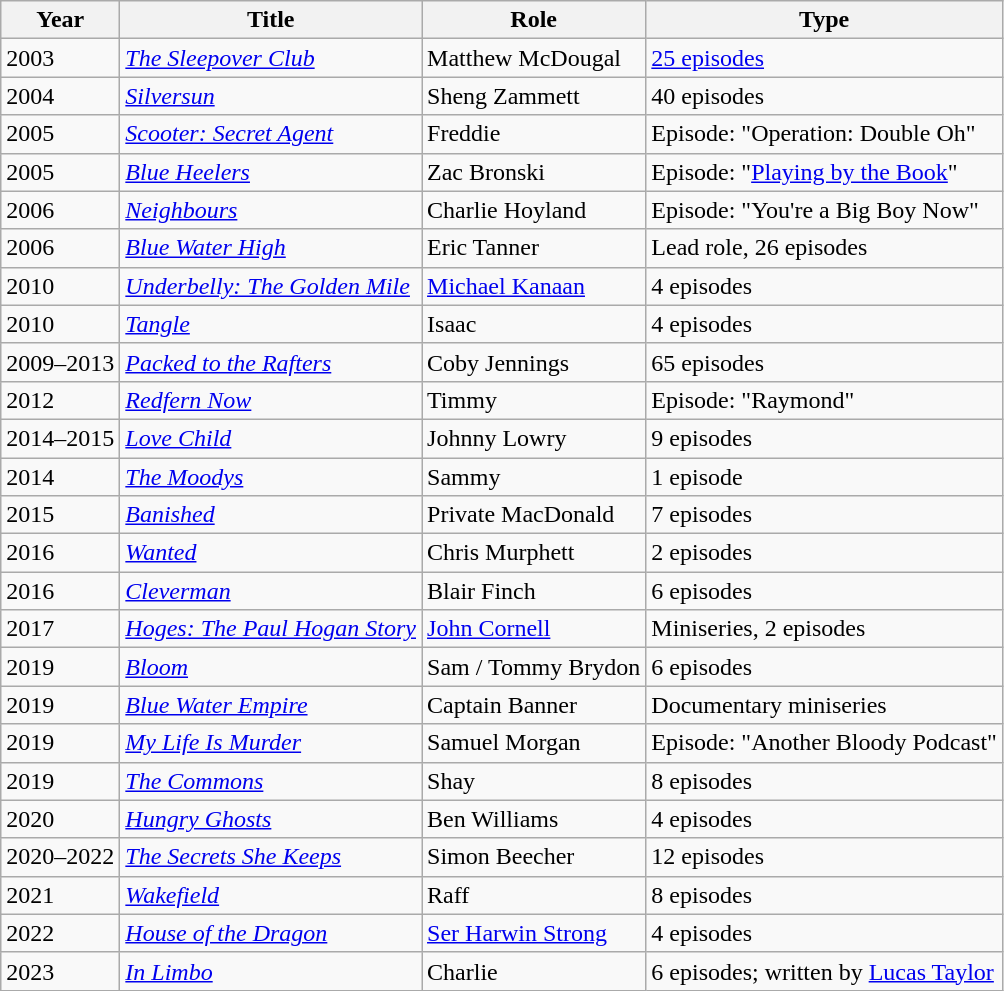<table class="wikitable sortable">
<tr>
<th>Year</th>
<th>Title</th>
<th>Role</th>
<th>Type</th>
</tr>
<tr>
<td>2003</td>
<td><em><a href='#'>The Sleepover Club</a></em></td>
<td>Matthew McDougal</td>
<td><a href='#'>25 episodes</a></td>
</tr>
<tr>
<td>2004</td>
<td><em><a href='#'>Silversun</a></em></td>
<td>Sheng Zammett</td>
<td>40 episodes</td>
</tr>
<tr>
<td>2005</td>
<td><em><a href='#'>Scooter: Secret Agent</a></em></td>
<td>Freddie</td>
<td>Episode: "Operation: Double Oh"</td>
</tr>
<tr>
<td>2005</td>
<td><em><a href='#'>Blue Heelers</a></em></td>
<td>Zac Bronski</td>
<td>Episode: "<a href='#'>Playing by the Book</a>"</td>
</tr>
<tr>
<td>2006</td>
<td><em><a href='#'>Neighbours</a></em></td>
<td>Charlie Hoyland</td>
<td>Episode: "You're a Big Boy Now"</td>
</tr>
<tr>
<td>2006</td>
<td><em><a href='#'>Blue Water High</a></em></td>
<td>Eric Tanner</td>
<td>Lead role, 26 episodes</td>
</tr>
<tr>
<td>2010</td>
<td><em><a href='#'>Underbelly: The Golden Mile</a></em></td>
<td><a href='#'>Michael Kanaan</a></td>
<td>4 episodes</td>
</tr>
<tr>
<td>2010</td>
<td><em><a href='#'>Tangle</a></em></td>
<td>Isaac</td>
<td>4 episodes</td>
</tr>
<tr>
<td>2009–2013</td>
<td><em><a href='#'>Packed to the Rafters</a></em></td>
<td>Coby Jennings</td>
<td>65 episodes</td>
</tr>
<tr>
<td>2012</td>
<td><em><a href='#'>Redfern Now</a></em></td>
<td>Timmy</td>
<td>Episode: "Raymond"</td>
</tr>
<tr>
<td>2014–2015</td>
<td><em><a href='#'>Love Child</a></em></td>
<td>Johnny Lowry</td>
<td>9 episodes</td>
</tr>
<tr>
<td>2014</td>
<td><em><a href='#'>The Moodys</a></em></td>
<td>Sammy</td>
<td>1 episode</td>
</tr>
<tr>
<td>2015</td>
<td><em><a href='#'>Banished</a></em></td>
<td>Private MacDonald</td>
<td>7 episodes</td>
</tr>
<tr>
<td>2016</td>
<td><em><a href='#'>Wanted</a></em></td>
<td>Chris Murphett</td>
<td>2 episodes</td>
</tr>
<tr>
<td>2016</td>
<td><em><a href='#'>Cleverman</a></em></td>
<td>Blair Finch</td>
<td>6 episodes</td>
</tr>
<tr>
<td>2017</td>
<td><em><a href='#'>Hoges: The Paul Hogan Story</a></em></td>
<td><a href='#'>John Cornell</a></td>
<td>Miniseries, 2 episodes</td>
</tr>
<tr>
<td>2019</td>
<td><em><a href='#'>Bloom</a></em></td>
<td>Sam / Tommy Brydon</td>
<td>6 episodes</td>
</tr>
<tr>
<td>2019</td>
<td><em><a href='#'>Blue Water Empire</a></em></td>
<td>Captain Banner</td>
<td>Documentary miniseries</td>
</tr>
<tr>
<td>2019</td>
<td><em><a href='#'>My Life Is Murder</a></em></td>
<td>Samuel Morgan</td>
<td>Episode: "Another Bloody Podcast"</td>
</tr>
<tr>
<td>2019</td>
<td><em><a href='#'>The Commons</a></em></td>
<td>Shay</td>
<td>8 episodes</td>
</tr>
<tr>
<td>2020</td>
<td><em><a href='#'>Hungry Ghosts</a></em></td>
<td>Ben Williams</td>
<td>4 episodes</td>
</tr>
<tr>
<td>2020–2022</td>
<td><em><a href='#'>The Secrets She Keeps</a></em></td>
<td>Simon Beecher</td>
<td>12 episodes</td>
</tr>
<tr>
<td>2021</td>
<td><em><a href='#'>Wakefield</a></em></td>
<td>Raff</td>
<td>8 episodes</td>
</tr>
<tr>
<td>2022</td>
<td><em><a href='#'>House of the Dragon</a></em></td>
<td><a href='#'>Ser Harwin Strong</a></td>
<td>4 episodes</td>
</tr>
<tr>
<td>2023</td>
<td><a href='#'><em>In Limbo</em></a></td>
<td>Charlie</td>
<td>6 episodes; written by <a href='#'>Lucas Taylor</a></td>
</tr>
</table>
